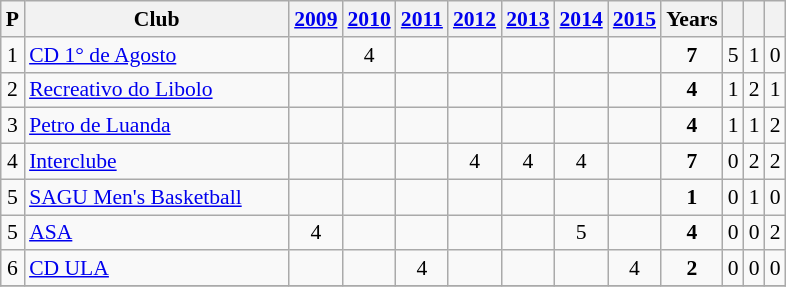<table class="wikitable" style="text-align:center; font-size:90%">
<tr>
<th>P</th>
<th width=170>Club</th>
<th><a href='#'>2009</a></th>
<th><a href='#'>2010</a></th>
<th><a href='#'>2011</a></th>
<th><a href='#'>2012</a></th>
<th><a href='#'>2013</a></th>
<th><a href='#'>2014</a></th>
<th><a href='#'>2015</a></th>
<th>Years</th>
<th></th>
<th></th>
<th></th>
</tr>
<tr>
<td>1</td>
<td align=left> <a href='#'>CD 1° de Agosto</a></td>
<td></td>
<td>4</td>
<td></td>
<td></td>
<td></td>
<td></td>
<td></td>
<td><strong>7</strong></td>
<td align="center">5</td>
<td align="center">1</td>
<td align="center">0</td>
</tr>
<tr>
<td>2</td>
<td align=left> <a href='#'>Recreativo do Libolo</a></td>
<td></td>
<td></td>
<td></td>
<td></td>
<td></td>
<td></td>
<td></td>
<td><strong>4</strong></td>
<td align="center">1</td>
<td align="center">2</td>
<td align="center">1</td>
</tr>
<tr>
<td>3</td>
<td align=left> <a href='#'>Petro de Luanda</a></td>
<td></td>
<td></td>
<td></td>
<td></td>
<td></td>
<td></td>
<td></td>
<td><strong>4</strong></td>
<td align="center">1</td>
<td align="center">1</td>
<td align="center">2</td>
</tr>
<tr>
<td>4</td>
<td align=left> <a href='#'>Interclube</a></td>
<td></td>
<td></td>
<td></td>
<td>4</td>
<td>4</td>
<td>4</td>
<td></td>
<td><strong>7</strong></td>
<td align="center">0</td>
<td align="center">2</td>
<td align="center">2</td>
</tr>
<tr>
<td>5</td>
<td align=left> <a href='#'>SAGU Men's Basketball</a></td>
<td></td>
<td></td>
<td></td>
<td></td>
<td></td>
<td></td>
<td></td>
<td><strong>1</strong></td>
<td align="center">0</td>
<td align="center">1</td>
<td align="center">0</td>
</tr>
<tr>
<td>5</td>
<td align=left> <a href='#'>ASA</a></td>
<td>4</td>
<td></td>
<td></td>
<td></td>
<td></td>
<td>5</td>
<td></td>
<td><strong>4</strong></td>
<td align="center">0</td>
<td align="center">0</td>
<td align="center">2</td>
</tr>
<tr>
<td>6</td>
<td align=left> <a href='#'>CD ULA</a></td>
<td></td>
<td></td>
<td>4</td>
<td></td>
<td></td>
<td></td>
<td>4</td>
<td><strong>2</strong></td>
<td align="center">0</td>
<td align="center">0</td>
<td align="center">0</td>
</tr>
<tr>
</tr>
</table>
